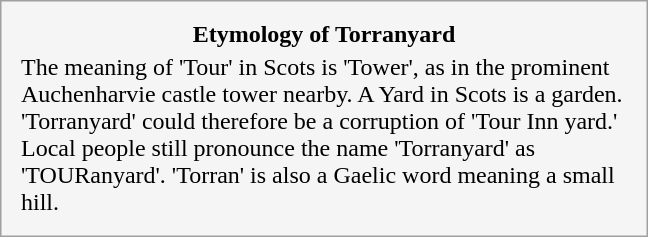<table style="float:left; margin:1em 1em 1em 1em; width:27em; border: 1px solid #a0a0a0; padding: 10px; background-color: #F5F5F5; text-align:left;">
<tr style="text-align:center;">
<td><strong>Etymology of Torranyard</strong></td>
</tr>
<tr style="text-align:left; font-size:x-medium;">
<td>The meaning of 'Tour' in Scots is 'Tower', as in the prominent Auchenharvie castle tower nearby. A Yard in Scots is a garden. 'Torranyard' could therefore be a corruption of 'Tour Inn yard.' Local people still pronounce the name 'Torranyard' as 'TOURanyard'. 'Torran' is also a Gaelic word meaning a small hill.</td>
</tr>
</table>
